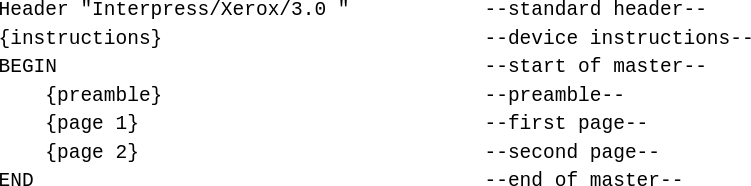<table style="border-spacing: 2px; border: 0px; font-family:monospace; white-space:nowrap;">
<tr>
<td style="width: 320px;">Header "Interpress/Xerox/3.0 "</td>
<td style="width: 210px;">--standard header--</td>
</tr>
<tr>
<td>{instructions}</td>
<td>--device instructions--</td>
</tr>
<tr>
<td>BEGIN</td>
<td>--start of master--</td>
</tr>
<tr>
<td>     {preamble}</td>
<td>--preamble--</td>
</tr>
<tr>
<td>     {page 1}</td>
<td>--first page--</td>
</tr>
<tr>
<td>     {page 2}</td>
<td>--second page--</td>
</tr>
<tr>
<td>END</td>
<td>--end of master--</td>
</tr>
</table>
